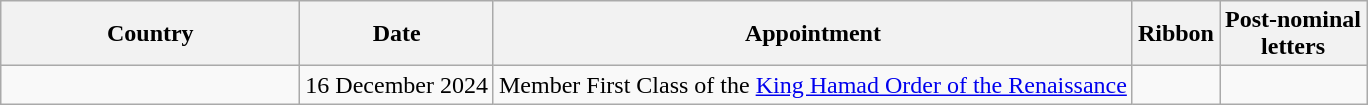<table class="wikitable plainrowheaders">
<tr>
<th scope="col" style="width:12em;">Country</th>
<th scope="col">Date</th>
<th scope="col">Appointment</th>
<th scope="col">Ribbon</th>
<th scope="col">Post-nominal<br>letters</th>
</tr>
<tr>
<td></td>
<td>16 December 2024</td>
<td>Member First Class of the <a href='#'>King Hamad Order of the Renaissance</a></td>
<td></td>
<td></td>
</tr>
</table>
